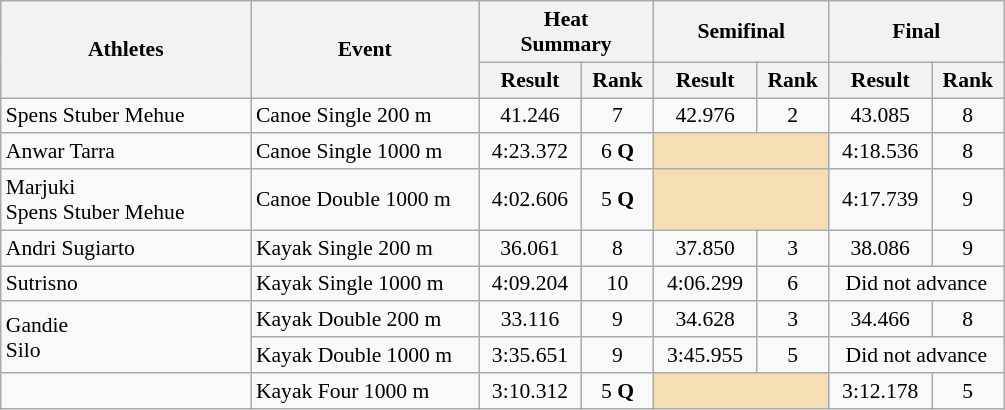<table class=wikitable style="font-size:90%; text-align:center">
<tr>
<th width="160" rowspan="2">Athletes</th>
<th width="145" rowspan="2">Event</th>
<th width="110" colspan="2">Heat <br> Summary</th>
<th width="110" colspan="2">Semifinal</th>
<th width="110" colspan="2">Final</th>
</tr>
<tr>
<th>Result</th>
<th>Rank</th>
<th>Result</th>
<th>Rank</th>
<th>Result</th>
<th>Rank</th>
</tr>
<tr>
<td align=left>Spens Stuber Mehue</td>
<td align=left>Canoe Single 200 m</td>
<td>41.246</td>
<td>7</td>
<td>42.976</td>
<td>2</td>
<td>43.085</td>
<td>8</td>
</tr>
<tr>
<td align=left>Anwar Tarra</td>
<td align=left>Canoe Single 1000 m</td>
<td>4:23.372</td>
<td>6 <strong>Q</strong></td>
<td colspan=2 bgcolor="wheat"></td>
<td>4:18.536</td>
<td>8</td>
</tr>
<tr>
<td align=left>Marjuki <br> Spens Stuber Mehue</td>
<td align=left>Canoe Double 1000 m</td>
<td>4:02.606</td>
<td>5 <strong>Q</strong></td>
<td colspan=2 bgcolor="wheat"></td>
<td>4:17.739</td>
<td>9</td>
</tr>
<tr>
<td align=left>Andri Sugiarto</td>
<td align=left>Kayak Single 200 m</td>
<td>36.061</td>
<td>8</td>
<td>37.850</td>
<td>3</td>
<td>38.086</td>
<td>9</td>
</tr>
<tr>
<td align=left>Sutrisno</td>
<td align=left>Kayak Single 1000 m</td>
<td>4:09.204</td>
<td>10</td>
<td>4:06.299</td>
<td>6</td>
<td colspan=2 align=centre>Did not advance</td>
</tr>
<tr>
<td align=left rowspan=2>Gandie <br> Silo</td>
<td align=left>Kayak Double 200 m</td>
<td>33.116</td>
<td>9</td>
<td>34.628</td>
<td>3</td>
<td>34.466</td>
<td>8</td>
</tr>
<tr>
<td align=left>Kayak Double 1000 m</td>
<td>3:35.651</td>
<td>9</td>
<td>3:45.955</td>
<td>5</td>
<td colspan=2 align=centre>Did not advance</td>
</tr>
<tr>
<td align=left><br></td>
<td align=left>Kayak Four 1000 m</td>
<td>3:10.312</td>
<td>5 <strong>Q</strong></td>
<td colspan=2 bgcolor="wheat"></td>
<td>3:12.178</td>
<td>5</td>
</tr>
</table>
